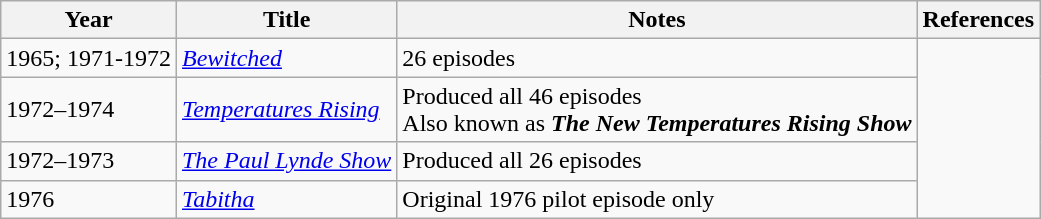<table class="wikitable sortable">
<tr>
<th>Year</th>
<th>Title</th>
<th class= "unsortable">Notes</th>
<th>References</th>
</tr>
<tr>
<td>1965; 1971-1972</td>
<td><em><a href='#'>Bewitched</a></em></td>
<td>26 episodes</td>
<td rowspan= "4"></td>
</tr>
<tr>
<td>1972–1974</td>
<td><em><a href='#'>Temperatures Rising</a></em></td>
<td>Produced all 46 episodes <br> Also known as <strong><em>The New Temperatures Rising Show</em></strong></td>
</tr>
<tr>
<td>1972–1973</td>
<td><em><a href='#'>The Paul Lynde Show</a></em></td>
<td>Produced all 26 episodes</td>
</tr>
<tr>
<td>1976</td>
<td><em><a href='#'>Tabitha</a></em></td>
<td>Original 1976 pilot episode only</td>
</tr>
</table>
